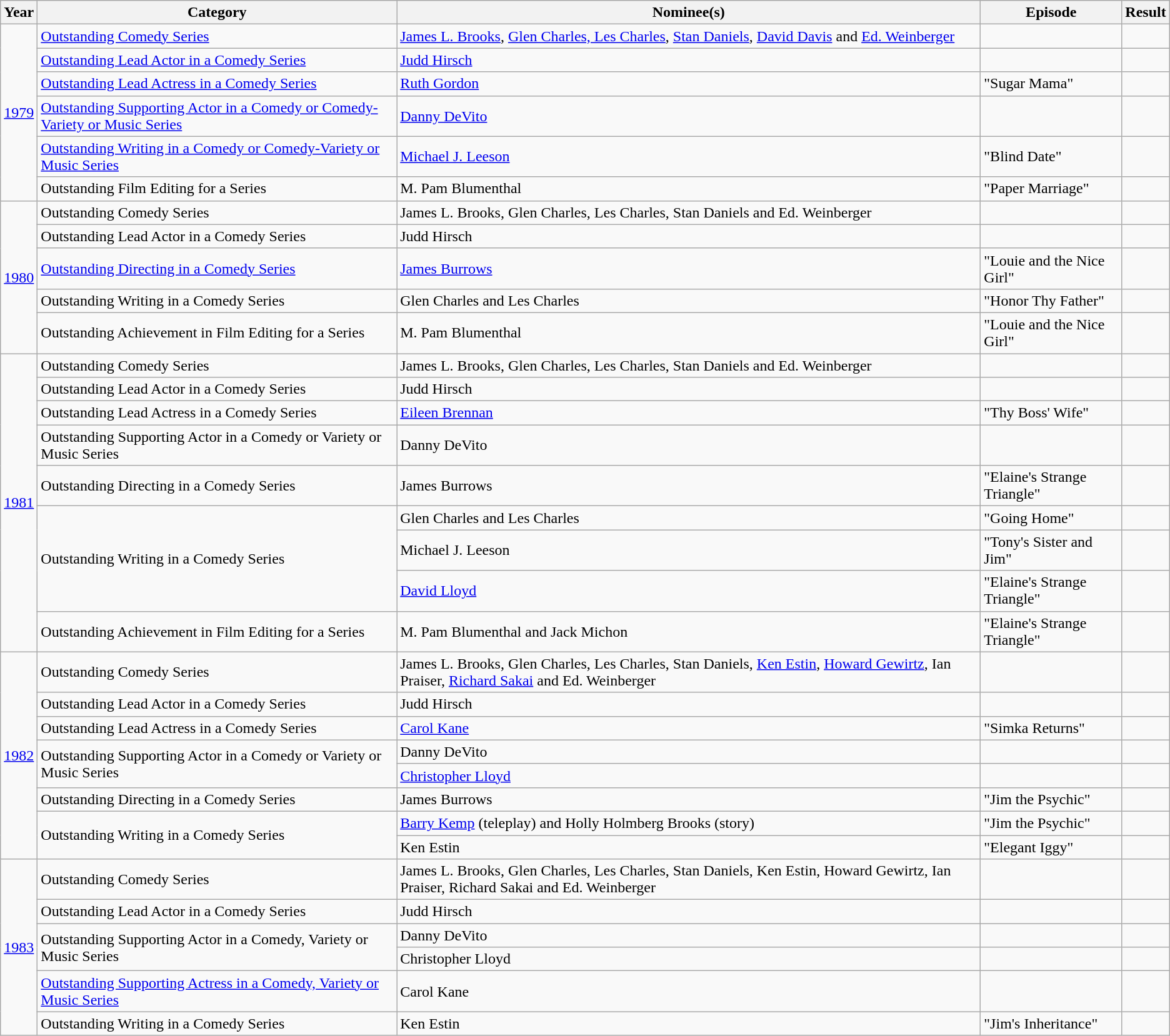<table class="wikitable sortable">
<tr>
<th>Year</th>
<th>Category</th>
<th>Nominee(s)</th>
<th>Episode</th>
<th>Result</th>
</tr>
<tr>
<td rowspan="6"><a href='#'>1979</a></td>
<td><a href='#'>Outstanding Comedy Series</a></td>
<td><a href='#'>James L. Brooks</a>, <a href='#'>Glen Charles, Les Charles</a>, <a href='#'>Stan Daniels</a>, <a href='#'>David Davis</a> and <a href='#'>Ed. Weinberger</a></td>
<td></td>
<td></td>
</tr>
<tr>
<td><a href='#'>Outstanding Lead Actor in a Comedy Series</a></td>
<td><a href='#'>Judd Hirsch</a></td>
<td></td>
<td></td>
</tr>
<tr>
<td><a href='#'>Outstanding Lead Actress in a Comedy Series</a></td>
<td><a href='#'>Ruth Gordon</a></td>
<td>"Sugar Mama"</td>
<td></td>
</tr>
<tr>
<td><a href='#'>Outstanding Supporting Actor in a Comedy or Comedy-Variety or Music Series</a></td>
<td><a href='#'>Danny DeVito</a></td>
<td></td>
<td></td>
</tr>
<tr>
<td><a href='#'>Outstanding Writing in a Comedy or Comedy-Variety or Music Series</a></td>
<td><a href='#'>Michael J. Leeson</a></td>
<td>"Blind Date"</td>
<td></td>
</tr>
<tr>
<td>Outstanding Film Editing for a Series</td>
<td>M. Pam Blumenthal</td>
<td>"Paper Marriage"</td>
<td></td>
</tr>
<tr>
<td rowspan="5"><a href='#'>1980</a></td>
<td>Outstanding Comedy Series</td>
<td>James L. Brooks, Glen Charles, Les Charles, Stan Daniels and Ed. Weinberger</td>
<td></td>
<td></td>
</tr>
<tr>
<td>Outstanding Lead Actor in a Comedy Series</td>
<td>Judd Hirsch</td>
<td></td>
<td></td>
</tr>
<tr>
<td><a href='#'>Outstanding Directing in a Comedy Series</a></td>
<td><a href='#'>James Burrows</a></td>
<td>"Louie and the Nice Girl"</td>
<td></td>
</tr>
<tr>
<td>Outstanding Writing in a Comedy Series</td>
<td>Glen Charles and Les Charles</td>
<td>"Honor Thy Father"</td>
<td></td>
</tr>
<tr>
<td>Outstanding Achievement in Film Editing for a Series</td>
<td>M. Pam Blumenthal</td>
<td>"Louie and the Nice Girl"</td>
<td></td>
</tr>
<tr>
<td rowspan="9"><a href='#'>1981</a></td>
<td>Outstanding Comedy Series</td>
<td>James L. Brooks, Glen Charles, Les Charles, Stan Daniels and Ed. Weinberger</td>
<td></td>
<td></td>
</tr>
<tr>
<td>Outstanding Lead Actor in a Comedy Series</td>
<td>Judd Hirsch</td>
<td></td>
<td></td>
</tr>
<tr>
<td>Outstanding Lead Actress in a Comedy Series</td>
<td><a href='#'>Eileen Brennan</a></td>
<td>"Thy Boss' Wife"</td>
<td></td>
</tr>
<tr>
<td>Outstanding Supporting Actor in a Comedy or Variety or Music Series</td>
<td>Danny DeVito</td>
<td></td>
<td></td>
</tr>
<tr>
<td>Outstanding Directing in a Comedy Series</td>
<td>James Burrows</td>
<td>"Elaine's Strange Triangle"</td>
<td></td>
</tr>
<tr>
<td rowspan="3">Outstanding Writing in a Comedy Series</td>
<td>Glen Charles and Les Charles</td>
<td>"Going Home"</td>
<td></td>
</tr>
<tr>
<td>Michael J. Leeson</td>
<td>"Tony's Sister and Jim"</td>
<td></td>
</tr>
<tr>
<td><a href='#'>David Lloyd</a></td>
<td>"Elaine's Strange Triangle"</td>
<td></td>
</tr>
<tr>
<td>Outstanding Achievement in Film Editing for a Series</td>
<td>M. Pam Blumenthal and Jack Michon</td>
<td>"Elaine's Strange Triangle"</td>
<td></td>
</tr>
<tr>
<td rowspan="8"><a href='#'>1982</a></td>
<td>Outstanding Comedy Series</td>
<td>James L. Brooks, Glen Charles, Les Charles, Stan Daniels, <a href='#'>Ken Estin</a>, <a href='#'>Howard Gewirtz</a>, Ian Praiser, <a href='#'>Richard Sakai</a> and Ed. Weinberger</td>
<td></td>
<td></td>
</tr>
<tr>
<td>Outstanding Lead Actor in a Comedy Series</td>
<td>Judd Hirsch</td>
<td></td>
<td></td>
</tr>
<tr>
<td>Outstanding Lead Actress in a Comedy Series</td>
<td><a href='#'>Carol Kane</a></td>
<td>"Simka Returns"</td>
<td></td>
</tr>
<tr>
<td rowspan="2">Outstanding Supporting Actor in a Comedy or Variety or Music Series</td>
<td>Danny DeVito</td>
<td></td>
<td></td>
</tr>
<tr>
<td><a href='#'>Christopher Lloyd</a></td>
<td></td>
<td></td>
</tr>
<tr>
<td>Outstanding Directing in a Comedy Series</td>
<td>James Burrows</td>
<td>"Jim the Psychic"</td>
<td></td>
</tr>
<tr>
<td rowspan="2">Outstanding Writing in a Comedy Series</td>
<td><a href='#'>Barry Kemp</a> (teleplay) and Holly Holmberg Brooks (story)</td>
<td>"Jim the Psychic"</td>
<td></td>
</tr>
<tr>
<td>Ken Estin</td>
<td>"Elegant Iggy"</td>
<td></td>
</tr>
<tr>
<td rowspan="6"><a href='#'>1983</a></td>
<td>Outstanding Comedy Series</td>
<td>James L. Brooks, Glen Charles, Les Charles, Stan Daniels, Ken Estin, Howard Gewirtz, Ian Praiser, Richard Sakai and Ed. Weinberger</td>
<td></td>
<td></td>
</tr>
<tr>
<td>Outstanding Lead Actor in a Comedy Series</td>
<td>Judd Hirsch</td>
<td></td>
<td></td>
</tr>
<tr>
<td rowspan="2">Outstanding Supporting Actor in a Comedy, Variety or Music Series</td>
<td>Danny DeVito</td>
<td></td>
<td></td>
</tr>
<tr>
<td>Christopher Lloyd</td>
<td></td>
<td></td>
</tr>
<tr>
<td><a href='#'>Outstanding Supporting Actress in a Comedy, Variety or Music Series</a></td>
<td>Carol Kane</td>
<td></td>
<td></td>
</tr>
<tr>
<td>Outstanding Writing in a Comedy Series</td>
<td>Ken Estin</td>
<td>"Jim's Inheritance"</td>
<td></td>
</tr>
</table>
